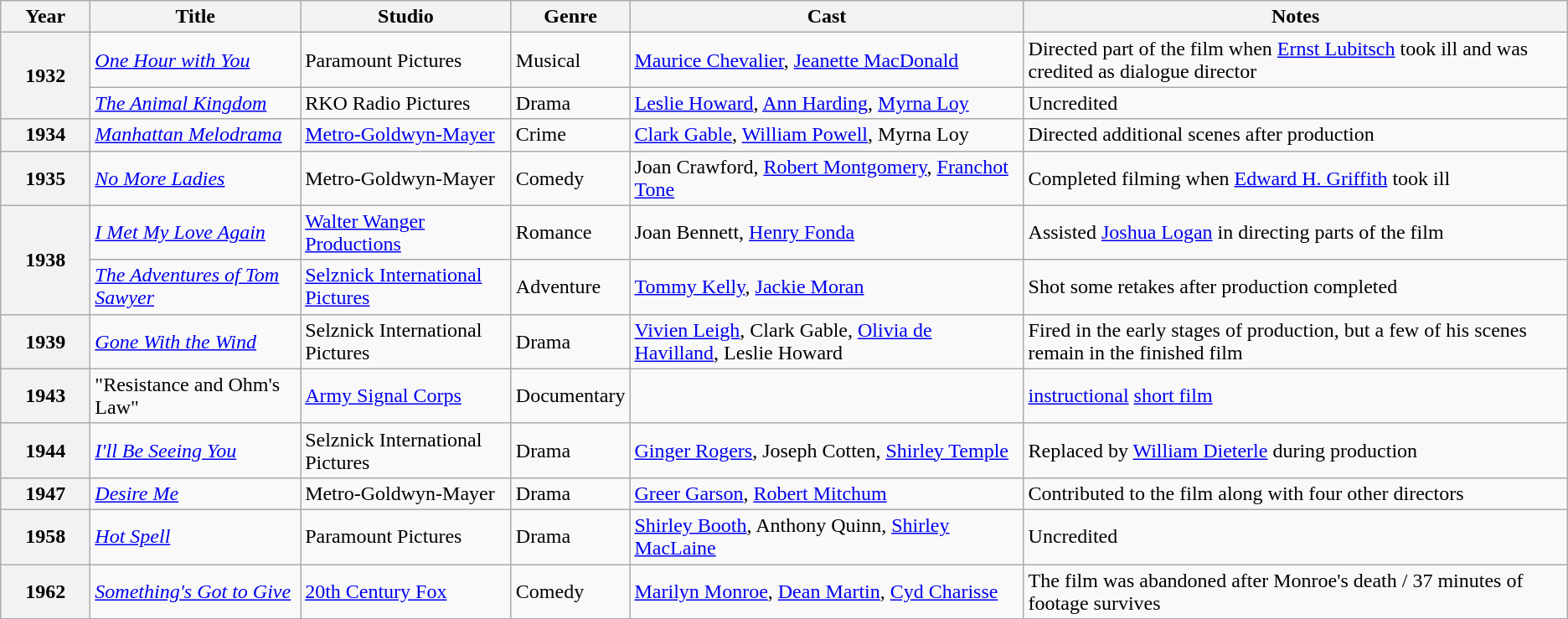<table class="wikitable sortable">
<tr>
<th style="width: 4em;">Year</th>
<th>Title</th>
<th>Studio</th>
<th>Genre</th>
<th class="unsortable">Cast</th>
<th class="unsortable">Notes</th>
</tr>
<tr>
<th rowspan="2">1932</th>
<td><em><a href='#'>One Hour with You</a></em></td>
<td>Paramount Pictures</td>
<td>Musical</td>
<td><a href='#'>Maurice Chevalier</a>, <a href='#'>Jeanette MacDonald</a></td>
<td>Directed part of the film when <a href='#'>Ernst Lubitsch</a> took ill and was credited as dialogue director</td>
</tr>
<tr>
<td><em><a href='#'>The Animal Kingdom</a></em></td>
<td>RKO Radio Pictures</td>
<td>Drama</td>
<td><a href='#'>Leslie Howard</a>, <a href='#'>Ann Harding</a>, <a href='#'>Myrna Loy</a></td>
<td>Uncredited</td>
</tr>
<tr>
<th>1934</th>
<td><em><a href='#'>Manhattan Melodrama</a></em></td>
<td><a href='#'>Metro-Goldwyn-Mayer</a></td>
<td>Crime</td>
<td><a href='#'>Clark Gable</a>, <a href='#'>William Powell</a>, Myrna Loy</td>
<td>Directed additional scenes after production</td>
</tr>
<tr>
<th>1935</th>
<td><em><a href='#'>No More Ladies</a></em></td>
<td>Metro-Goldwyn-Mayer</td>
<td>Comedy</td>
<td>Joan Crawford, <a href='#'>Robert Montgomery</a>, <a href='#'>Franchot Tone</a></td>
<td>Completed filming when <a href='#'>Edward H. Griffith</a> took ill</td>
</tr>
<tr>
<th rowspan="2">1938</th>
<td><em><a href='#'>I Met My Love Again</a></em></td>
<td><a href='#'>Walter Wanger Productions</a></td>
<td>Romance</td>
<td>Joan Bennett, <a href='#'>Henry Fonda</a></td>
<td>Assisted <a href='#'>Joshua Logan</a> in directing parts of the film</td>
</tr>
<tr>
<td><em><a href='#'>The Adventures of Tom Sawyer</a></em></td>
<td><a href='#'>Selznick International Pictures</a></td>
<td>Adventure</td>
<td><a href='#'>Tommy Kelly</a>, <a href='#'>Jackie Moran</a></td>
<td>Shot some retakes after production completed</td>
</tr>
<tr>
<th>1939</th>
<td><em><a href='#'>Gone With the Wind</a></em></td>
<td>Selznick International Pictures</td>
<td>Drama</td>
<td><a href='#'>Vivien Leigh</a>, Clark Gable, <a href='#'>Olivia de Havilland</a>, Leslie Howard</td>
<td>Fired in the early stages of production, but a few of his scenes remain in the finished film</td>
</tr>
<tr>
<th>1943</th>
<td>"Resistance and Ohm's Law"</td>
<td><a href='#'>Army Signal Corps</a></td>
<td>Documentary</td>
<td></td>
<td><a href='#'>instructional</a> <a href='#'>short film</a></td>
</tr>
<tr>
<th>1944</th>
<td><em><a href='#'>I'll Be Seeing You</a></em></td>
<td>Selznick International Pictures</td>
<td>Drama</td>
<td><a href='#'>Ginger Rogers</a>, Joseph Cotten, <a href='#'>Shirley Temple</a></td>
<td>Replaced by <a href='#'>William Dieterle</a> during production</td>
</tr>
<tr>
<th>1947</th>
<td><em><a href='#'>Desire Me</a></em></td>
<td>Metro-Goldwyn-Mayer</td>
<td>Drama</td>
<td><a href='#'>Greer Garson</a>, <a href='#'>Robert Mitchum</a></td>
<td>Contributed to the film along with four other directors</td>
</tr>
<tr>
<th>1958</th>
<td><em><a href='#'>Hot Spell</a></em></td>
<td>Paramount Pictures</td>
<td>Drama</td>
<td><a href='#'>Shirley Booth</a>, Anthony Quinn, <a href='#'>Shirley MacLaine</a></td>
<td>Uncredited</td>
</tr>
<tr>
<th>1962</th>
<td><em><a href='#'>Something's Got to Give</a></em></td>
<td><a href='#'>20th Century Fox</a></td>
<td>Comedy</td>
<td><a href='#'>Marilyn Monroe</a>, <a href='#'>Dean Martin</a>, <a href='#'>Cyd Charisse</a></td>
<td>The film was abandoned after Monroe's death / 37 minutes of footage survives</td>
</tr>
</table>
